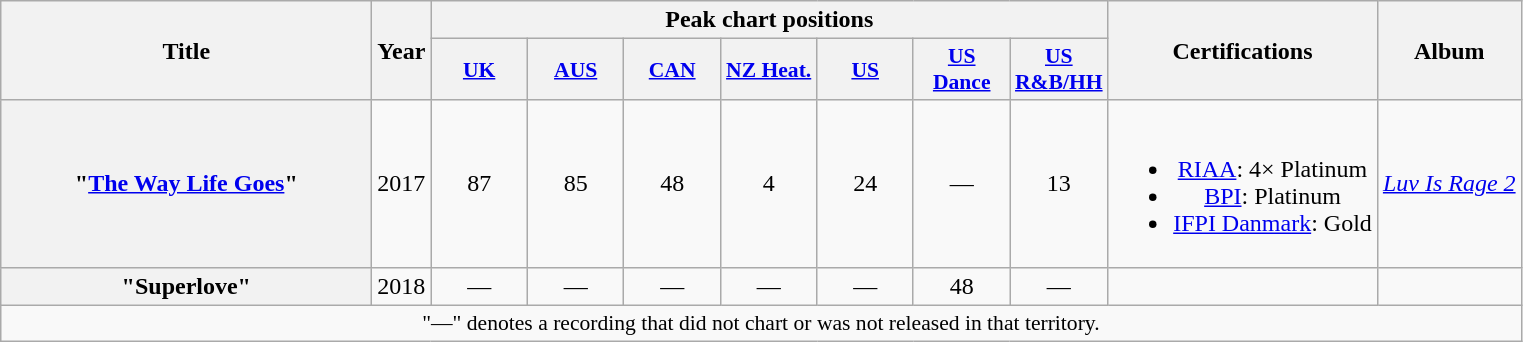<table class="wikitable plainrowheaders" style="text-align:center;">
<tr>
<th scope="col" rowspan="2" style="width:15em;">Title</th>
<th scope="col" rowspan="2" style="width:1em;">Year</th>
<th scope="col" colspan="7">Peak chart positions</th>
<th scope="col" rowspan="2">Certifications</th>
<th scope="col" rowspan="2">Album</th>
</tr>
<tr>
<th scope="col" style="width:4em;font-size:90%;"><a href='#'>UK</a><br></th>
<th scope="col" style="width:4em;font-size:90%;"><a href='#'>AUS</a><br></th>
<th scope="col" style="width:4em;font-size:90%;"><a href='#'>CAN</a><br></th>
<th scope="col" style="width:4em;font-size:90%;"><a href='#'>NZ Heat.</a><br></th>
<th scope="col" style="width:4em;font-size:90%;"><a href='#'>US</a><br></th>
<th scope="col" style="width:4em;font-size:90%;"><a href='#'>US<br>Dance</a><br></th>
<th scope="col" style="width:4em;font-size:90%;"><a href='#'>US R&B/HH</a><br></th>
</tr>
<tr>
<th scope="row">"<a href='#'>The Way Life Goes</a>"<br></th>
<td>2017</td>
<td>87</td>
<td>85</td>
<td>48</td>
<td>4</td>
<td>24</td>
<td>—</td>
<td>13</td>
<td><br><ul><li><a href='#'>RIAA</a>: 4× Platinum</li><li><a href='#'>BPI</a>: Platinum</li><li><a href='#'>IFPI Danmark</a>: Gold</li></ul></td>
<td><em><a href='#'>Luv Is Rage 2</a></em></td>
</tr>
<tr>
<th scope="row">"Superlove"<br></th>
<td>2018</td>
<td>—</td>
<td>—</td>
<td>—</td>
<td>—</td>
<td>—</td>
<td>48</td>
<td>—</td>
<td></td>
<td></td>
</tr>
<tr>
<td colspan="11" style="font-size:90%">"—" denotes a recording that did not chart or was not released in that territory.</td>
</tr>
</table>
